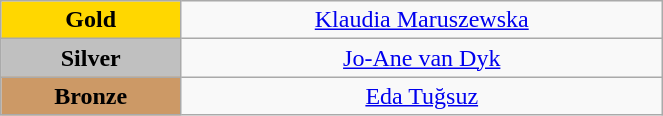<table class="wikitable" style=" text-align:center; " width="35%">
<tr>
<td style="background:gold"><strong>Gold</strong></td>
<td><a href='#'>Klaudia Maruszewska</a> <br><small></small></td>
</tr>
<tr>
<td style="background:silver"><strong>Silver</strong></td>
<td><a href='#'>Jo-Ane van Dyk</a><br><small> </small></td>
</tr>
<tr>
<td style="background:#cc9966"><strong>Bronze</strong></td>
<td><a href='#'>Eda Tuğsuz</a> <br><small></small></td>
</tr>
</table>
